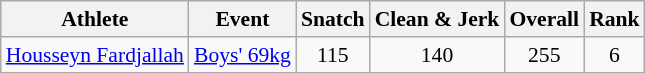<table class="wikitable" style="font-size:90%">
<tr>
<th>Athlete</th>
<th>Event</th>
<th>Snatch</th>
<th>Clean & Jerk</th>
<th>Overall</th>
<th>Rank</th>
</tr>
<tr>
<td><a href='#'>Housseyn Fardjallah</a></td>
<td><a href='#'>Boys' 69kg</a></td>
<td align=center>115</td>
<td align=center>140</td>
<td align=center>255</td>
<td align=center>6</td>
</tr>
</table>
